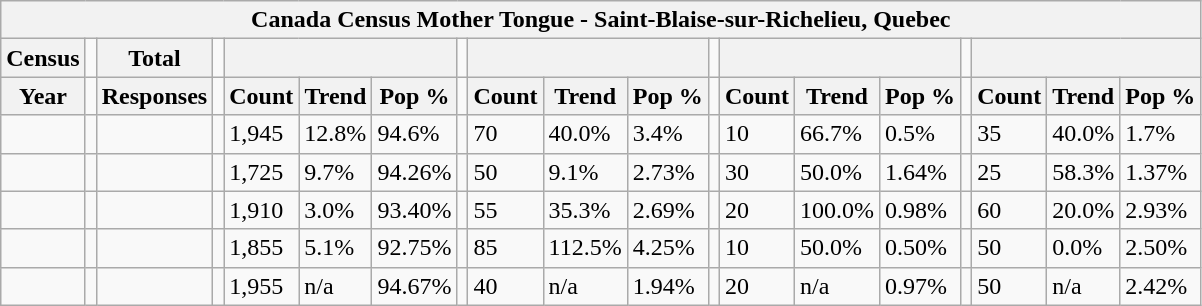<table class="wikitable">
<tr>
<th colspan="19">Canada Census Mother Tongue - Saint-Blaise-sur-Richelieu, Quebec</th>
</tr>
<tr>
<th>Census</th>
<td></td>
<th>Total</th>
<td colspan="1"></td>
<th colspan="3"></th>
<td colspan="1"></td>
<th colspan="3"></th>
<td colspan="1"></td>
<th colspan="3"></th>
<td colspan="1"></td>
<th colspan="3"></th>
</tr>
<tr>
<th>Year</th>
<td></td>
<th>Responses</th>
<td></td>
<th>Count</th>
<th>Trend</th>
<th>Pop %</th>
<td></td>
<th>Count</th>
<th>Trend</th>
<th>Pop %</th>
<td></td>
<th>Count</th>
<th>Trend</th>
<th>Pop %</th>
<td></td>
<th>Count</th>
<th>Trend</th>
<th>Pop %</th>
</tr>
<tr>
<td></td>
<td></td>
<td></td>
<td></td>
<td>1,945</td>
<td> 12.8%</td>
<td>94.6%</td>
<td></td>
<td>70</td>
<td> 40.0%</td>
<td>3.4%</td>
<td></td>
<td>10</td>
<td> 66.7%</td>
<td>0.5%</td>
<td></td>
<td>35</td>
<td> 40.0%</td>
<td>1.7%</td>
</tr>
<tr>
<td></td>
<td></td>
<td></td>
<td></td>
<td>1,725</td>
<td> 9.7%</td>
<td>94.26%</td>
<td></td>
<td>50</td>
<td> 9.1%</td>
<td>2.73%</td>
<td></td>
<td>30</td>
<td> 50.0%</td>
<td>1.64%</td>
<td></td>
<td>25</td>
<td> 58.3%</td>
<td>1.37%</td>
</tr>
<tr>
<td></td>
<td></td>
<td></td>
<td></td>
<td>1,910</td>
<td> 3.0%</td>
<td>93.40%</td>
<td></td>
<td>55</td>
<td> 35.3%</td>
<td>2.69%</td>
<td></td>
<td>20</td>
<td> 100.0%</td>
<td>0.98%</td>
<td></td>
<td>60</td>
<td> 20.0%</td>
<td>2.93%</td>
</tr>
<tr>
<td></td>
<td></td>
<td></td>
<td></td>
<td>1,855</td>
<td> 5.1%</td>
<td>92.75%</td>
<td></td>
<td>85</td>
<td> 112.5%</td>
<td>4.25%</td>
<td></td>
<td>10</td>
<td> 50.0%</td>
<td>0.50%</td>
<td></td>
<td>50</td>
<td> 0.0%</td>
<td>2.50%</td>
</tr>
<tr>
<td></td>
<td></td>
<td></td>
<td></td>
<td>1,955</td>
<td>n/a</td>
<td>94.67%</td>
<td></td>
<td>40</td>
<td>n/a</td>
<td>1.94%</td>
<td></td>
<td>20</td>
<td>n/a</td>
<td>0.97%</td>
<td></td>
<td>50</td>
<td>n/a</td>
<td>2.42%</td>
</tr>
</table>
